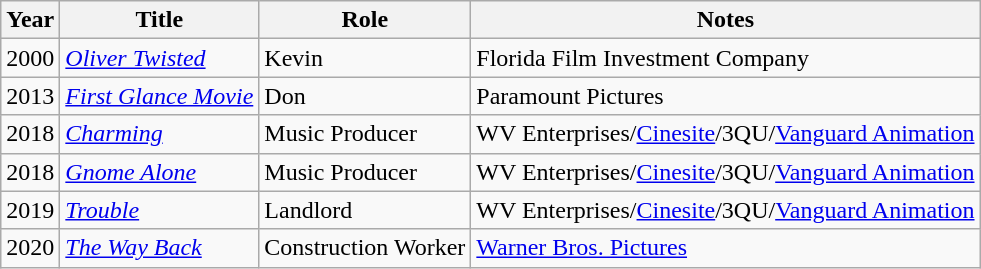<table class="wikitable sortable">
<tr>
<th>Year</th>
<th>Title</th>
<th>Role</th>
<th class="unsortable">Notes</th>
</tr>
<tr>
<td>2000</td>
<td><em><a href='#'>Oliver Twisted</a></em></td>
<td>Kevin</td>
<td>Florida Film Investment Company</td>
</tr>
<tr>
<td>2013</td>
<td><em><a href='#'>First Glance Movie</a></em></td>
<td>Don</td>
<td>Paramount Pictures</td>
</tr>
<tr>
<td>2018</td>
<td><em><a href='#'>Charming</a></em></td>
<td>Music Producer</td>
<td>WV Enterprises/<a href='#'>Cinesite</a>/3QU/<a href='#'>Vanguard Animation</a></td>
</tr>
<tr>
<td>2018</td>
<td><em><a href='#'>Gnome Alone</a></em></td>
<td>Music Producer</td>
<td>WV Enterprises/<a href='#'>Cinesite</a>/3QU/<a href='#'>Vanguard Animation</a></td>
</tr>
<tr>
<td>2019</td>
<td><em><a href='#'>Trouble</a></em></td>
<td>Landlord</td>
<td>WV Enterprises/<a href='#'>Cinesite</a>/3QU/<a href='#'>Vanguard Animation</a></td>
</tr>
<tr>
<td>2020</td>
<td><em><a href='#'>The Way Back</a></em></td>
<td>Construction Worker</td>
<td><a href='#'>Warner Bros. Pictures</a></td>
</tr>
</table>
